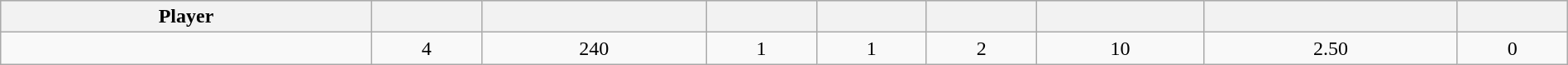<table class="wikitable sortable" style="width:100%;">
<tr style="text-align:center; background:#ddd;">
<th>Player</th>
<th></th>
<th></th>
<th></th>
<th></th>
<th></th>
<th></th>
<th></th>
<th></th>
</tr>
<tr align=center>
<td></td>
<td>4</td>
<td>240</td>
<td>1</td>
<td>1</td>
<td>2</td>
<td>10</td>
<td>2.50</td>
<td>0</td>
</tr>
</table>
